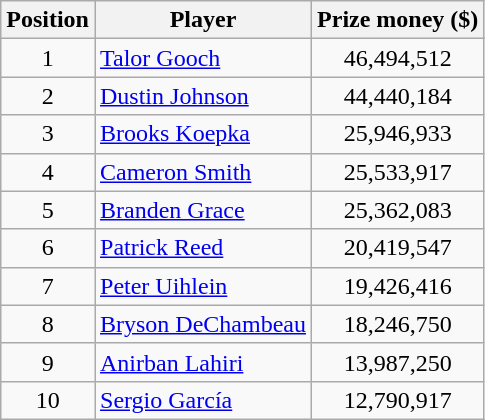<table class="wikitable">
<tr>
<th>Position</th>
<th>Player</th>
<th>Prize money ($)</th>
</tr>
<tr>
<td align=center>1</td>
<td> <a href='#'>Talor Gooch</a></td>
<td align=center>46,494,512</td>
</tr>
<tr>
<td align=center>2</td>
<td> <a href='#'>Dustin Johnson</a></td>
<td align=center>44,440,184</td>
</tr>
<tr>
<td align=center>3</td>
<td> <a href='#'>Brooks Koepka</a></td>
<td align=center>25,946,933</td>
</tr>
<tr>
<td align=center>4</td>
<td> <a href='#'>Cameron Smith</a></td>
<td align=center>25,533,917</td>
</tr>
<tr>
<td align=center>5</td>
<td> <a href='#'>Branden Grace</a></td>
<td align=center>25,362,083</td>
</tr>
<tr>
<td align=center>6</td>
<td> <a href='#'>Patrick Reed</a></td>
<td align=center>20,419,547</td>
</tr>
<tr>
<td align=center>7</td>
<td> <a href='#'>Peter Uihlein</a></td>
<td align=center>19,426,416</td>
</tr>
<tr>
<td align=center>8</td>
<td> <a href='#'>Bryson DeChambeau</a></td>
<td align=center>18,246,750</td>
</tr>
<tr>
<td align=center>9</td>
<td> <a href='#'>Anirban Lahiri</a></td>
<td align=center>13,987,250</td>
</tr>
<tr>
<td align=center>10</td>
<td> <a href='#'>Sergio García</a></td>
<td align=center>12,790,917</td>
</tr>
</table>
